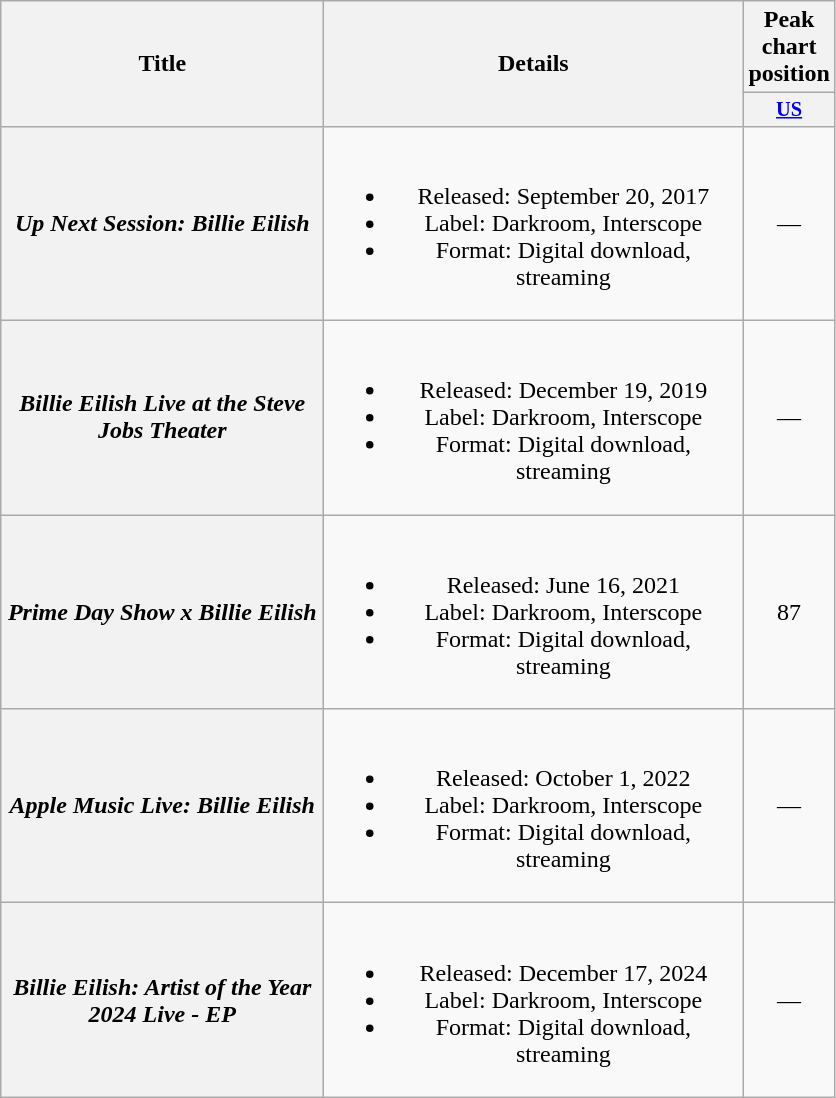<table class="wikitable plainrowheaders" style="text-align:center;">
<tr>
<th scope="col" rowspan="2" style="width:13em;">Title</th>
<th scope="col" rowspan="2" style="width:17em;">Details</th>
<th scope="col">Peak chart position</th>
</tr>
<tr>
<th scope="col" style="width:2.5em;font-size:85%;"><a href='#'>US</a><br></th>
</tr>
<tr>
<th scope="row"><em>Up Next Session: Billie Eilish</em></th>
<td><br><ul><li>Released: September 20, 2017</li><li>Label: Darkroom, Interscope</li><li>Format: Digital download, streaming</li></ul></td>
<td>—</td>
</tr>
<tr>
<th scope="row"><em>Billie Eilish Live at the Steve Jobs Theater</em></th>
<td><br><ul><li>Released: December 19, 2019</li><li>Label: Darkroom, Interscope</li><li>Format: Digital download, streaming</li></ul></td>
<td>—</td>
</tr>
<tr>
<th scope="row"><em>Prime Day Show x Billie Eilish</em></th>
<td><br><ul><li>Released: June 16, 2021</li><li>Label: Darkroom, Interscope</li><li>Format: Digital download, streaming</li></ul></td>
<td>87</td>
</tr>
<tr>
<th scope="row"><em>Apple Music Live: Billie Eilish</em></th>
<td><br><ul><li>Released: October 1, 2022</li><li>Label: Darkroom, Interscope</li><li>Format: Digital download, streaming</li></ul></td>
<td>—</td>
</tr>
<tr>
<th scope="row"><em>Billie Eilish: Artist of the Year 2024 Live - EP</em></th>
<td><br><ul><li>Released: December 17, 2024</li><li>Label: Darkroom, Interscope</li><li>Format: Digital download, streaming</li></ul></td>
<td>—</td>
</tr>
</table>
